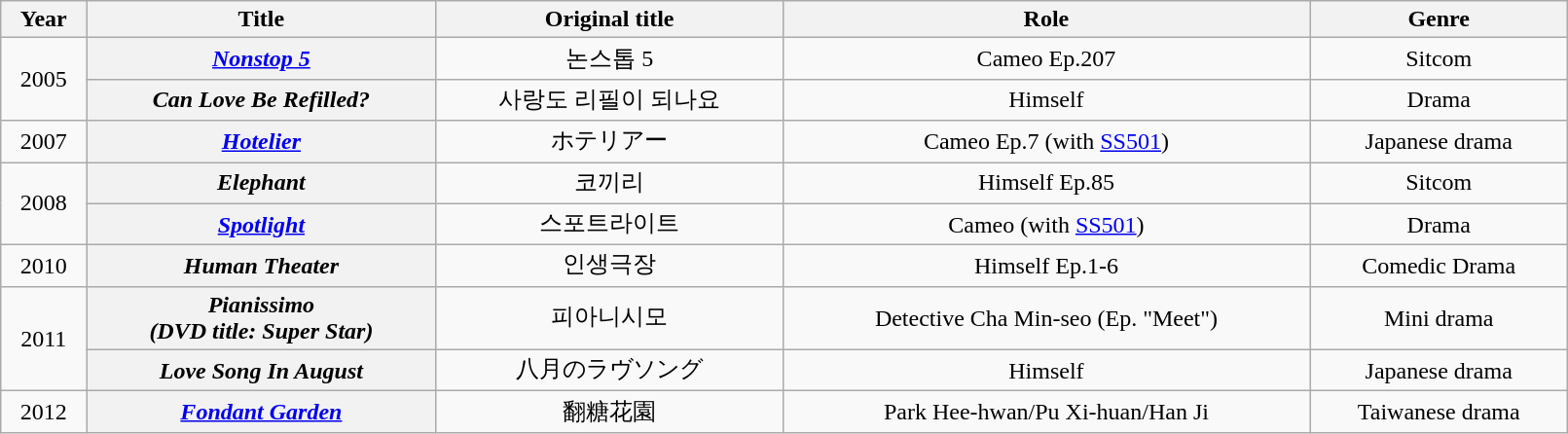<table class="wikitable"  style="width:85%; text-align:center;">
<tr>
<th>Year</th>
<th>Title</th>
<th>Original title</th>
<th>Role</th>
<th>Genre</th>
</tr>
<tr>
<td rowspan=2>2005</td>
<th style=row><em><a href='#'>Nonstop 5</a></em></th>
<td>논스톱 5</td>
<td>Cameo Ep.207</td>
<td>Sitcom</td>
</tr>
<tr>
<th style=row><em>Can Love Be Refilled?</em></th>
<td>사랑도 리필이 되나요</td>
<td>Himself</td>
<td>Drama</td>
</tr>
<tr>
<td>2007</td>
<th style=row><em><a href='#'>Hotelier</a></em></th>
<td>ホテリアー</td>
<td>Cameo Ep.7 (with <a href='#'>SS501</a>)</td>
<td>Japanese drama</td>
</tr>
<tr>
<td rowspan=2>2008</td>
<th style=row><em>Elephant</em></th>
<td>코끼리</td>
<td>Himself Ep.85</td>
<td>Sitcom</td>
</tr>
<tr>
<th style=row><em><a href='#'>Spotlight</a></em></th>
<td>스포트라이트</td>
<td>Cameo (with <a href='#'>SS501</a>)</td>
<td>Drama</td>
</tr>
<tr>
<td>2010</td>
<th style=row><em>Human Theater</em></th>
<td>인생극장</td>
<td>Himself Ep.1-6</td>
<td>Comedic Drama</td>
</tr>
<tr>
<td rowspan=2>2011</td>
<th style=row><em>Pianissimo</em> <br><em>(DVD title: Super Star)</em></th>
<td>피아니시모</td>
<td>Detective Cha Min-seo (Ep. "Meet")</td>
<td>Mini drama</td>
</tr>
<tr>
<th style=row><em>Love Song In August</em></th>
<td>八月のラヴソング</td>
<td>Himself</td>
<td>Japanese drama</td>
</tr>
<tr>
<td>2012</td>
<th style=row><em><a href='#'>Fondant Garden</a></em></th>
<td>翻糖花園</td>
<td>Park Hee-hwan/Pu Xi-huan/Han Ji</td>
<td>Taiwanese drama</td>
</tr>
</table>
